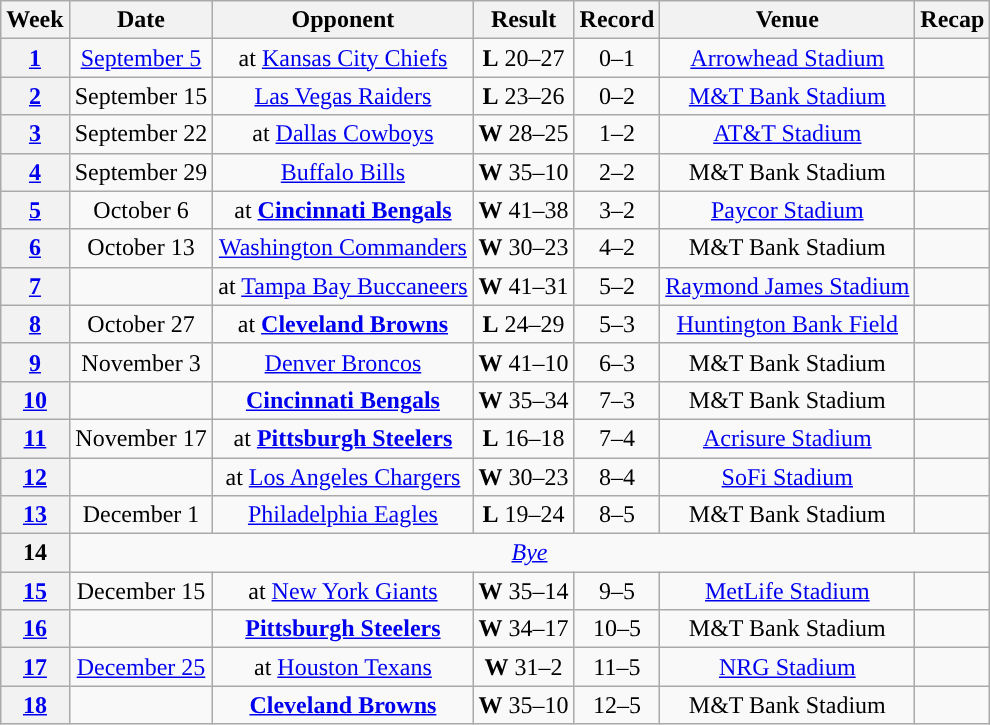<table class="wikitable" style="text-align:center">
<tr>
<th>Week</th>
<th>Date</th>
<th>Opponent</th>
<th>Result</th>
<th>Record</th>
<th>Venue</th>
<th>Recap</th>
</tr>
<tr>
<th><a href='#'>1</a></th>
<td><a href='#'>September 5</a></td>
<td>at <a href='#'>Kansas City Chiefs</a></td>
<td><strong>L</strong> 20–27</td>
<td>0–1</td>
<td><a href='#'>Arrowhead Stadium</a></td>
<td></td>
</tr>
<tr>
<th><a href='#'>2</a></th>
<td>September 15</td>
<td><a href='#'>Las Vegas Raiders</a></td>
<td><strong>L</strong> 23–26</td>
<td>0–2</td>
<td><a href='#'>M&T Bank Stadium</a></td>
<td></td>
</tr>
<tr>
<th><a href='#'>3</a></th>
<td>September 22</td>
<td>at <a href='#'>Dallas Cowboys</a></td>
<td><strong>W</strong> 28–25</td>
<td>1–2</td>
<td><a href='#'>AT&T Stadium</a></td>
<td></td>
</tr>
<tr>
<th><a href='#'>4</a></th>
<td>September 29</td>
<td><a href='#'>Buffalo Bills</a></td>
<td><strong>W</strong> 35–10</td>
<td>2–2</td>
<td>M&T Bank Stadium</td>
<td></td>
</tr>
<tr>
<th><a href='#'>5</a></th>
<td>October 6</td>
<td>at <strong><a href='#'>Cincinnati Bengals</a></strong></td>
<td><strong>W</strong> 41–38 </td>
<td>3–2</td>
<td><a href='#'>Paycor Stadium</a></td>
<td></td>
</tr>
<tr>
<th><a href='#'>6</a></th>
<td>October 13</td>
<td><a href='#'>Washington Commanders</a></td>
<td><strong>W</strong> 30–23</td>
<td>4–2</td>
<td>M&T Bank Stadium</td>
<td></td>
</tr>
<tr>
<th><a href='#'>7</a></th>
<td></td>
<td>at <a href='#'>Tampa Bay Buccaneers</a></td>
<td><strong>W</strong> 41–31</td>
<td>5–2</td>
<td><a href='#'>Raymond James Stadium</a></td>
<td></td>
</tr>
<tr>
<th><a href='#'>8</a></th>
<td>October 27</td>
<td>at <strong><a href='#'>Cleveland Browns</a></strong></td>
<td><strong>L</strong> 24–29</td>
<td>5–3</td>
<td><a href='#'>Huntington Bank Field</a></td>
<td></td>
</tr>
<tr>
<th><a href='#'>9</a></th>
<td>November 3</td>
<td><a href='#'>Denver Broncos</a></td>
<td><strong>W</strong> 41–10</td>
<td>6–3</td>
<td>M&T Bank Stadium</td>
<td></td>
</tr>
<tr>
<th><a href='#'>10</a></th>
<td></td>
<td><strong><a href='#'>Cincinnati Bengals</a></strong></td>
<td><strong>W</strong> 35–34</td>
<td>7–3</td>
<td>M&T Bank Stadium</td>
<td></td>
</tr>
<tr>
<th><a href='#'>11</a></th>
<td>November 17</td>
<td>at <strong><a href='#'>Pittsburgh Steelers</a></strong></td>
<td><strong>L</strong> 16–18</td>
<td>7–4</td>
<td><a href='#'>Acrisure Stadium</a></td>
<td></td>
</tr>
<tr>
<th><a href='#'>12</a></th>
<td></td>
<td>at <a href='#'>Los Angeles Chargers</a></td>
<td><strong>W</strong> 30–23</td>
<td>8–4</td>
<td><a href='#'>SoFi Stadium</a></td>
<td></td>
</tr>
<tr>
<th><a href='#'>13</a></th>
<td>December 1</td>
<td><a href='#'>Philadelphia Eagles</a></td>
<td><strong>L</strong> 19–24</td>
<td>8–5</td>
<td>M&T Bank Stadium</td>
<td></td>
</tr>
<tr>
<th>14</th>
<td colspan="6"><em><a href='#'>Bye</a></em></td>
</tr>
<tr>
<th><a href='#'>15</a></th>
<td>December 15</td>
<td>at <a href='#'>New York Giants</a></td>
<td><strong>W</strong> 35–14</td>
<td>9–5</td>
<td><a href='#'>MetLife Stadium</a></td>
<td></td>
</tr>
<tr>
<th><a href='#'>16</a></th>
<td></td>
<td><strong><a href='#'>Pittsburgh Steelers</a></strong></td>
<td><strong>W</strong> 34–17</td>
<td>10–5</td>
<td>M&T Bank Stadium</td>
<td></td>
</tr>
<tr>
<th><a href='#'>17</a></th>
<td><a href='#'>December 25</a></td>
<td>at <a href='#'>Houston Texans</a></td>
<td><strong>W</strong> 31–2</td>
<td>11–5</td>
<td><a href='#'>NRG Stadium</a></td>
<td></td>
</tr>
<tr>
<th><a href='#'>18</a></th>
<td></td>
<td><strong><a href='#'>Cleveland Browns</a></strong></td>
<td><strong>W</strong> 35–10</td>
<td>12–5</td>
<td>M&T Bank Stadium</td>
<td></td>
</tr>
</table>
